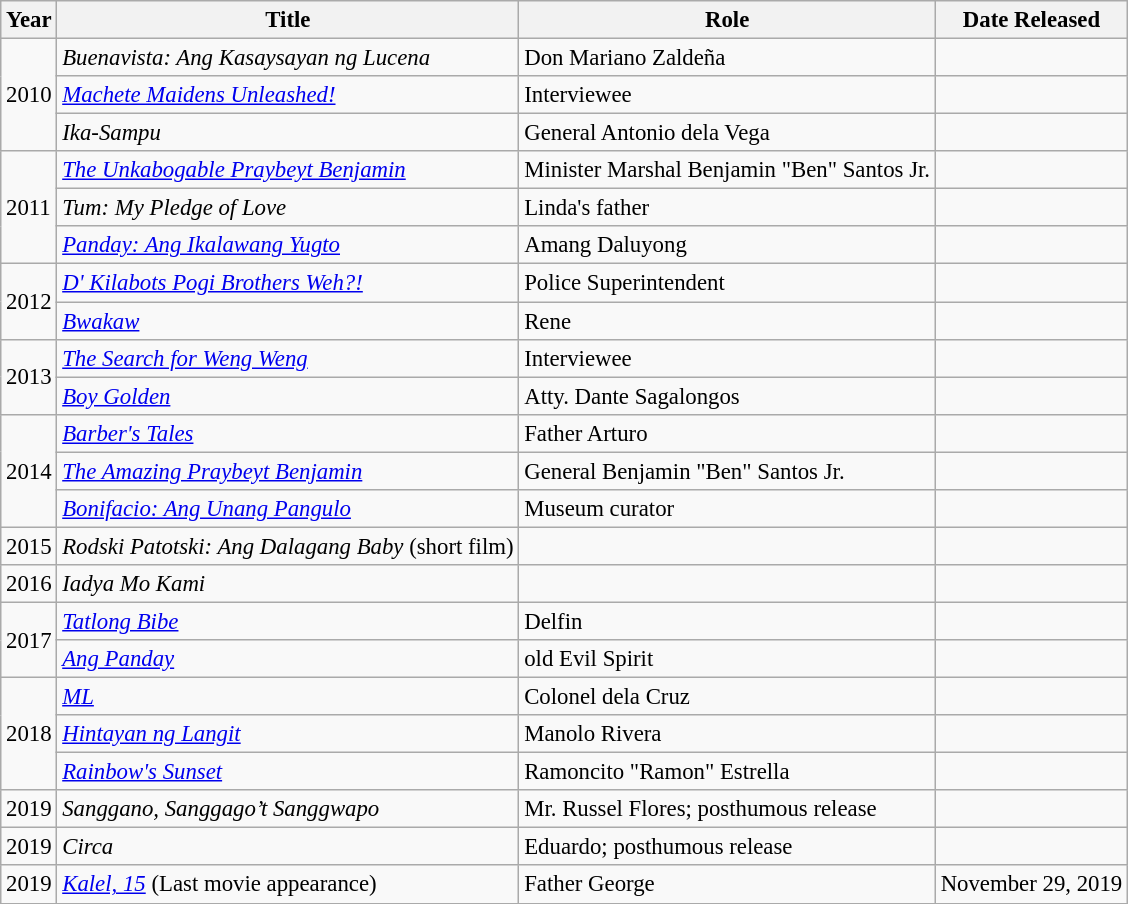<table class="wikitable" style="font-size: 95%;">
<tr>
<th>Year</th>
<th>Title</th>
<th>Role</th>
<th>Date Released</th>
</tr>
<tr>
<td rowspan="3">2010</td>
<td><em>Buenavista: Ang Kasaysayan ng Lucena</em></td>
<td>Don Mariano Zaldeña</td>
<td></td>
</tr>
<tr>
<td><em><a href='#'>Machete Maidens Unleashed!</a></em></td>
<td>Interviewee</td>
<td></td>
</tr>
<tr>
<td><em>Ika-Sampu</em></td>
<td>General Antonio dela Vega</td>
<td></td>
</tr>
<tr>
<td rowspan="3">2011</td>
<td><em><a href='#'>The Unkabogable Praybeyt Benjamin</a></em></td>
<td>Minister Marshal Benjamin "Ben" Santos Jr.</td>
<td></td>
</tr>
<tr>
<td><em>Tum: My Pledge of Love</em></td>
<td>Linda's father</td>
<td></td>
</tr>
<tr>
<td><em><a href='#'>Panday: Ang Ikalawang Yugto</a></em></td>
<td>Amang Daluyong</td>
<td></td>
</tr>
<tr>
<td rowspan="2">2012</td>
<td><em><a href='#'>D' Kilabots Pogi Brothers Weh?!</a></em></td>
<td>Police Superintendent</td>
<td></td>
</tr>
<tr>
<td><em><a href='#'>Bwakaw</a></em></td>
<td>Rene</td>
<td></td>
</tr>
<tr>
<td rowspan="2">2013</td>
<td><em><a href='#'>The Search for Weng Weng</a></em></td>
<td>Interviewee</td>
<td></td>
</tr>
<tr>
<td><em><a href='#'>Boy Golden</a></em></td>
<td>Atty. Dante Sagalongos</td>
<td></td>
</tr>
<tr>
<td rowspan="3">2014</td>
<td><em><a href='#'>Barber's Tales</a></em></td>
<td>Father Arturo</td>
<td></td>
</tr>
<tr>
<td><em><a href='#'>The Amazing Praybeyt Benjamin</a></em></td>
<td>General Benjamin "Ben" Santos Jr.</td>
<td></td>
</tr>
<tr>
<td><em><a href='#'>Bonifacio: Ang Unang Pangulo</a></em></td>
<td>Museum curator</td>
<td></td>
</tr>
<tr>
<td>2015</td>
<td><em>Rodski Patotski: Ang Dalagang Baby</em> (short film)</td>
<td></td>
<td></td>
</tr>
<tr>
<td>2016</td>
<td><em>Iadya Mo Kami</em></td>
<td></td>
<td></td>
</tr>
<tr>
<td rowspan="2">2017</td>
<td><em><a href='#'>Tatlong Bibe</a></em></td>
<td>Delfin</td>
<td></td>
</tr>
<tr>
<td><em><a href='#'>Ang Panday</a></em></td>
<td>old Evil Spirit</td>
<td></td>
</tr>
<tr>
<td rowspan="3">2018</td>
<td><em><a href='#'>ML</a></em></td>
<td>Colonel dela Cruz</td>
<td></td>
</tr>
<tr>
<td><em><a href='#'>Hintayan ng Langit</a></em></td>
<td>Manolo Rivera</td>
<td></td>
</tr>
<tr>
<td><em><a href='#'>Rainbow's Sunset</a></em></td>
<td>Ramoncito "Ramon" Estrella</td>
<td></td>
</tr>
<tr>
<td>2019</td>
<td><em>Sanggano, Sanggago’t Sanggwapo</em></td>
<td>Mr. Russel Flores; posthumous release</td>
<td></td>
</tr>
<tr>
<td>2019</td>
<td><em>Circa</em></td>
<td>Eduardo; posthumous release</td>
<td></td>
</tr>
<tr>
<td>2019</td>
<td><em><a href='#'>Kalel, 15</a></em> (Last movie appearance)</td>
<td>Father George</td>
<td>November 29, 2019</td>
</tr>
</table>
